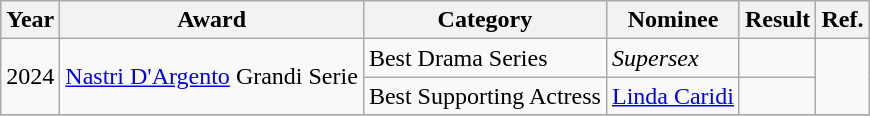<table class="wikitable">
<tr>
<th>Year</th>
<th>Award</th>
<th>Category</th>
<th>Nominee</th>
<th>Result</th>
<th>Ref.</th>
</tr>
<tr>
<td rowspan="2">2024</td>
<td rowspan="2"><a href='#'>Nastri D'Argento</a> Grandi Serie</td>
<td>Best Drama Series</td>
<td><em>Supersex</em></td>
<td></td>
<td rowspan="2"></td>
</tr>
<tr>
<td>Best Supporting Actress</td>
<td><a href='#'>Linda Caridi</a></td>
<td></td>
</tr>
<tr>
</tr>
</table>
